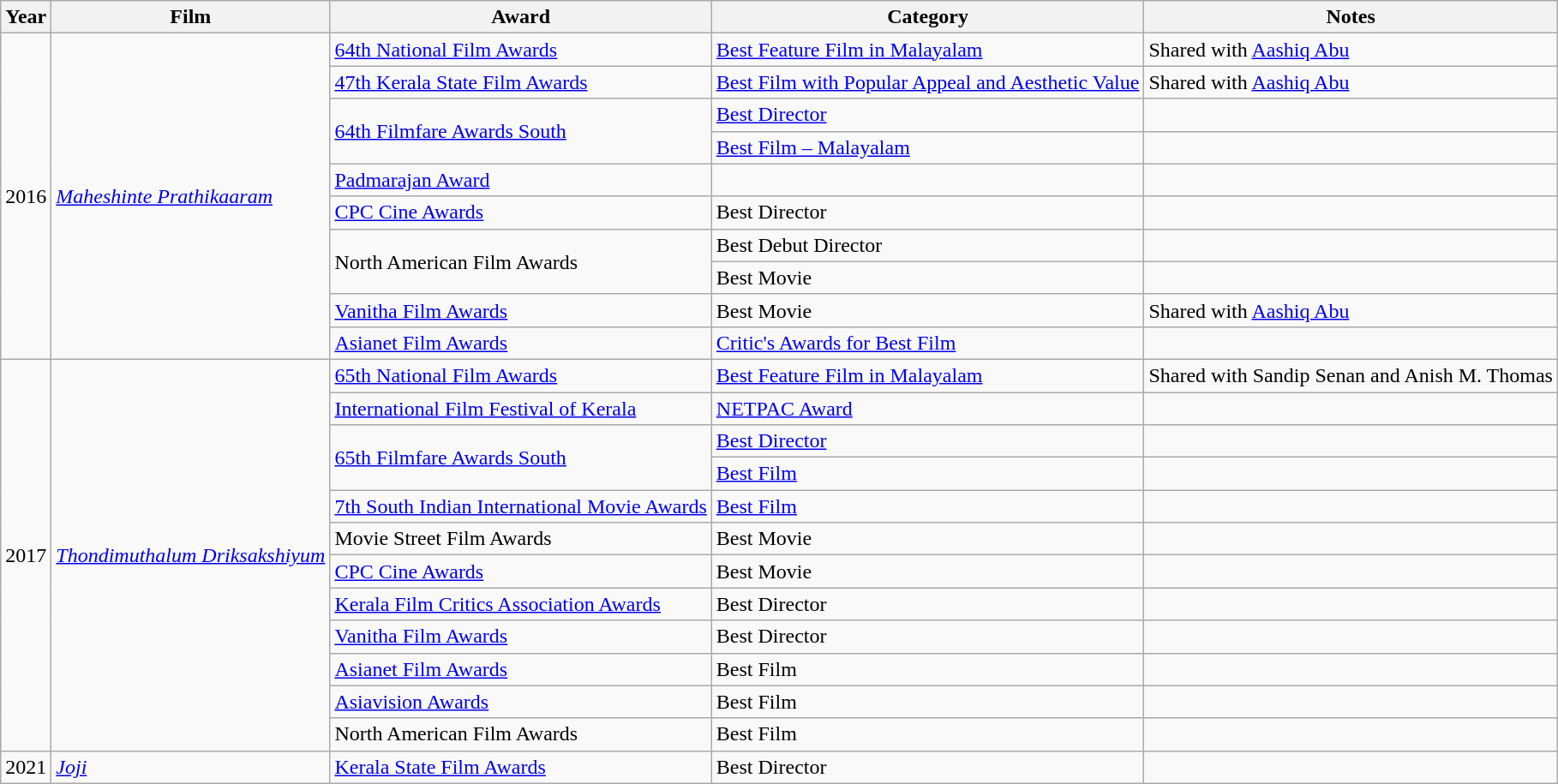<table class="wikitable">
<tr>
<th>Year</th>
<th>Film</th>
<th>Award</th>
<th>Category</th>
<th>Notes</th>
</tr>
<tr>
<td rowspan=10>2016</td>
<td rowspan=10><em><a href='#'>Maheshinte Prathikaaram</a></em></td>
<td><a href='#'>64th National Film Awards</a></td>
<td><a href='#'>Best Feature Film in Malayalam</a></td>
<td>Shared with <a href='#'>Aashiq Abu</a></td>
</tr>
<tr>
<td><a href='#'>47th Kerala State Film Awards</a></td>
<td><a href='#'>Best Film with Popular Appeal and Aesthetic Value</a></td>
<td>Shared with <a href='#'>Aashiq Abu</a></td>
</tr>
<tr>
<td rowspan=2><a href='#'>64th Filmfare Awards South</a></td>
<td><a href='#'>Best Director</a></td>
<td></td>
</tr>
<tr>
<td><a href='#'>Best Film – Malayalam</a></td>
<td></td>
</tr>
<tr>
<td><a href='#'>Padmarajan Award</a></td>
<td></td>
<td></td>
</tr>
<tr>
<td><a href='#'>CPC Cine Awards</a></td>
<td>Best Director</td>
<td></td>
</tr>
<tr>
<td rowspan=2>North American Film Awards</td>
<td>Best Debut Director</td>
<td></td>
</tr>
<tr>
<td>Best Movie</td>
<td></td>
</tr>
<tr>
<td><a href='#'>Vanitha Film Awards</a></td>
<td>Best Movie</td>
<td>Shared with <a href='#'>Aashiq Abu</a></td>
</tr>
<tr>
<td><a href='#'>Asianet Film Awards</a></td>
<td><a href='#'>Critic's Awards for Best Film</a></td>
<td></td>
</tr>
<tr>
<td rowspan="12">2017</td>
<td rowspan="12"><em><a href='#'>Thondimuthalum Driksakshiyum</a></em></td>
<td><a href='#'>65th National Film Awards</a></td>
<td><a href='#'>Best Feature Film in Malayalam</a></td>
<td>Shared with Sandip Senan and Anish M. Thomas</td>
</tr>
<tr>
<td><a href='#'>International Film Festival of Kerala</a></td>
<td><a href='#'>NETPAC Award</a></td>
<td></td>
</tr>
<tr>
<td rowspan=2><a href='#'>65th Filmfare Awards South</a></td>
<td><a href='#'>Best Director</a></td>
<td></td>
</tr>
<tr>
<td><a href='#'>Best Film</a></td>
<td></td>
</tr>
<tr>
<td><a href='#'>7th South Indian International Movie Awards</a></td>
<td><a href='#'>Best Film</a></td>
<td></td>
</tr>
<tr>
<td>Movie Street Film Awards</td>
<td>Best Movie</td>
<td></td>
</tr>
<tr>
<td><a href='#'>CPC Cine Awards</a></td>
<td>Best Movie</td>
<td></td>
</tr>
<tr>
<td><a href='#'>Kerala Film Critics Association Awards</a></td>
<td>Best Director</td>
<td></td>
</tr>
<tr>
<td><a href='#'>Vanitha Film Awards</a></td>
<td>Best Director</td>
<td></td>
</tr>
<tr>
<td><a href='#'>Asianet Film Awards</a></td>
<td>Best Film</td>
<td></td>
</tr>
<tr>
<td><a href='#'>Asiavision Awards</a></td>
<td>Best Film</td>
<td></td>
</tr>
<tr>
<td>North American Film Awards</td>
<td>Best Film</td>
<td></td>
</tr>
<tr>
<td>2021</td>
<td><a href='#'><em>Joji</em></a></td>
<td><a href='#'>Kerala State Film Awards</a></td>
<td>Best Director</td>
<td></td>
</tr>
</table>
